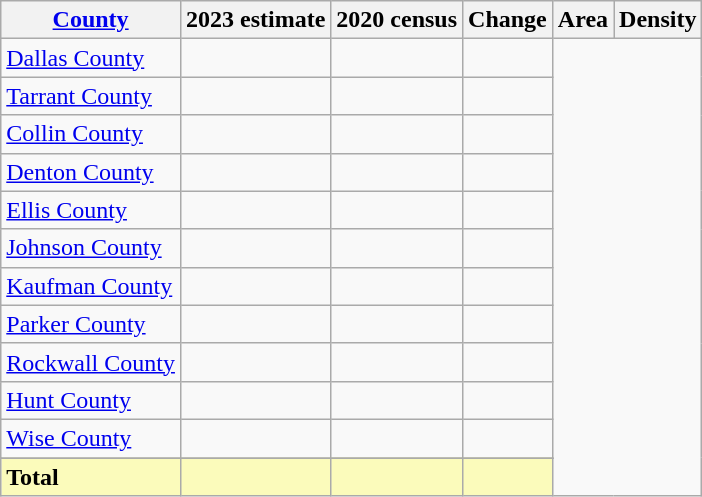<table class="wikitable sortable">
<tr>
<th><a href='#'>County</a></th>
<th>2023 estimate</th>
<th>2020 census</th>
<th>Change</th>
<th>Area</th>
<th>Density</th>
</tr>
<tr>
<td><a href='#'>Dallas County</a></td>
<td></td>
<td style="text-align:right;"></td>
<td style="text-align:right;"></td>
</tr>
<tr>
<td><a href='#'>Tarrant County</a></td>
<td></td>
<td style="text-align:right;"></td>
<td style="text-align:right;"></td>
</tr>
<tr>
<td><a href='#'>Collin County</a></td>
<td></td>
<td style="text-align:right;"></td>
<td style="text-align:right;"></td>
</tr>
<tr>
<td><a href='#'>Denton County</a></td>
<td></td>
<td style="text-align:right;"></td>
<td style="text-align:right;"></td>
</tr>
<tr>
<td><a href='#'>Ellis County</a></td>
<td></td>
<td style="text-align:right;"></td>
<td style="text-align:right;"></td>
</tr>
<tr>
<td><a href='#'>Johnson County</a></td>
<td></td>
<td style="text-align:right;"></td>
<td style="text-align:right;"></td>
</tr>
<tr>
<td><a href='#'>Kaufman County</a></td>
<td></td>
<td style="text-align:right;"></td>
<td style="text-align:right;"></td>
</tr>
<tr>
<td><a href='#'>Parker County</a></td>
<td></td>
<td style="text-align:right;"></td>
<td style="text-align:right;"></td>
</tr>
<tr>
<td><a href='#'>Rockwall County</a></td>
<td></td>
<td style="text-align:right;"></td>
<td style="text-align:right;"></td>
</tr>
<tr>
<td><a href='#'>Hunt County</a></td>
<td></td>
<td style="text-align:right;"></td>
<td style="text-align:right;"></td>
</tr>
<tr>
<td><a href='#'>Wise County</a></td>
<td></td>
<td style="text-align:right;"></td>
<td style="text-align:right;"></td>
</tr>
<tr>
</tr>
<tr class="sortbottom" style="background:#fbfbbb">
<td><strong>Total</strong></td>
<td></td>
<td style="text-align:right;background-color:#fbfbbb;"></td>
<td style="text-align:right;background-color:#fbfbbb;"></td>
</tr>
</table>
